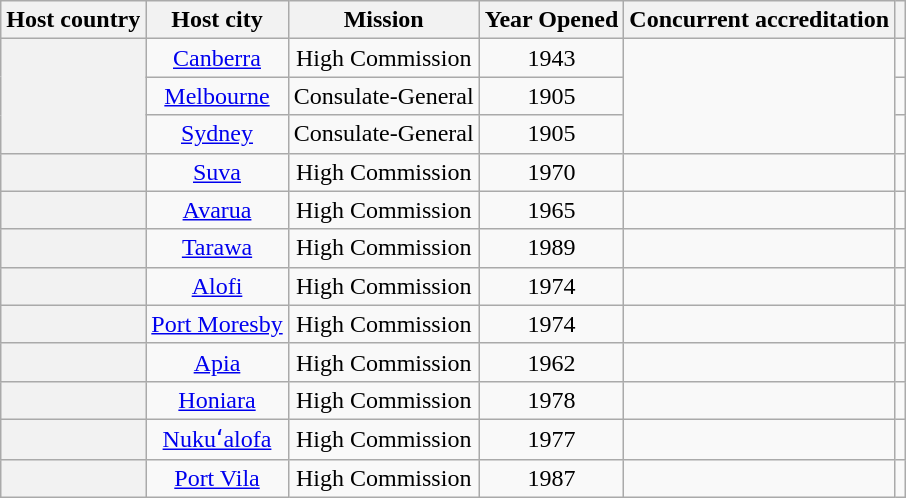<table class="wikitable plainrowheaders" style="text-align:center;">
<tr>
<th scope="col">Host country</th>
<th scope="col">Host city</th>
<th scope="col">Mission</th>
<th scope="col">Year Opened</th>
<th scope="col">Concurrent accreditation</th>
<th scope="col"></th>
</tr>
<tr>
<th scope="row" rowspan="3"></th>
<td><a href='#'>Canberra</a></td>
<td>High Commission</td>
<td>1943</td>
<td rowspan="3"></td>
<td></td>
</tr>
<tr>
<td><a href='#'>Melbourne</a></td>
<td>Consulate-General</td>
<td>1905</td>
<td></td>
</tr>
<tr>
<td><a href='#'>Sydney</a></td>
<td>Consulate-General</td>
<td>1905</td>
<td></td>
</tr>
<tr>
<th scope="row"></th>
<td><a href='#'>Suva</a></td>
<td>High Commission</td>
<td>1970</td>
<td></td>
<td></td>
</tr>
<tr>
<th scope="row"></th>
<td><a href='#'>Avarua</a></td>
<td>High Commission</td>
<td>1965</td>
<td></td>
<td></td>
</tr>
<tr>
<th scope="row"></th>
<td><a href='#'>Tarawa</a></td>
<td>High Commission</td>
<td>1989</td>
<td></td>
<td></td>
</tr>
<tr>
<th scope="row"></th>
<td><a href='#'>Alofi</a></td>
<td>High Commission</td>
<td>1974</td>
<td></td>
<td></td>
</tr>
<tr>
<th scope="row"></th>
<td><a href='#'>Port Moresby</a></td>
<td>High Commission</td>
<td>1974</td>
<td></td>
<td></td>
</tr>
<tr>
<th scope="row"></th>
<td><a href='#'>Apia</a></td>
<td>High Commission</td>
<td>1962</td>
<td></td>
<td></td>
</tr>
<tr>
<th scope="row"></th>
<td><a href='#'>Honiara</a></td>
<td>High Commission</td>
<td>1978</td>
<td></td>
<td></td>
</tr>
<tr>
<th scope="row"></th>
<td><a href='#'>Nukuʻalofa</a></td>
<td>High Commission</td>
<td>1977</td>
<td></td>
<td></td>
</tr>
<tr>
<th scope="row"></th>
<td><a href='#'>Port Vila</a></td>
<td>High Commission</td>
<td>1987</td>
<td></td>
<td></td>
</tr>
</table>
